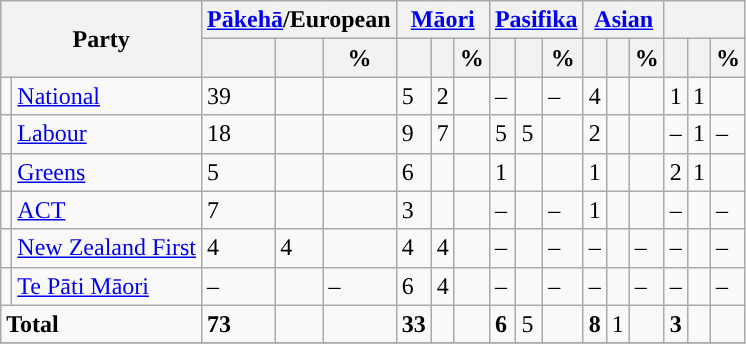<table class="wikitable">
<tr>
<th rowspan=2 colspan=2>Party</th>
<th colspan=3><a href='#'>Pākehā</a>/European</th>
<th colspan=3><a href='#'>Māori</a></th>
<th colspan=3><a href='#'>Pasifika</a></th>
<th colspan=3><a href='#'>Asian</a></th>
<th colspan=3></th>
</tr>
<tr>
<th></th>
<th></th>
<th>%</th>
<th></th>
<th></th>
<th>%</th>
<th></th>
<th></th>
<th>%</th>
<th></th>
<th></th>
<th>%</th>
<th></th>
<th></th>
<th>%</th>
</tr>
<tr>
<td style="background:"></td>
<td><a href='#'>National</a></td>
<td>39</td>
<td></td>
<td></td>
<td>5</td>
<td>2</td>
<td></td>
<td>–</td>
<td></td>
<td>–</td>
<td>4</td>
<td></td>
<td></td>
<td>1</td>
<td>1</td>
<td></td>
</tr>
<tr>
<td style="background:"></td>
<td><a href='#'>Labour</a></td>
<td>18</td>
<td></td>
<td></td>
<td>9</td>
<td>7</td>
<td></td>
<td>5</td>
<td>5</td>
<td></td>
<td>2</td>
<td></td>
<td></td>
<td>–</td>
<td>1</td>
<td>–</td>
</tr>
<tr>
<td style="background:"></td>
<td><a href='#'>Greens</a></td>
<td>5</td>
<td></td>
<td></td>
<td>6</td>
<td></td>
<td></td>
<td>1</td>
<td></td>
<td></td>
<td>1</td>
<td></td>
<td></td>
<td>2</td>
<td>1</td>
<td></td>
</tr>
<tr>
<td style="background:"></td>
<td><a href='#'>ACT</a></td>
<td>7</td>
<td></td>
<td></td>
<td>3</td>
<td></td>
<td></td>
<td>–</td>
<td></td>
<td>–</td>
<td>1</td>
<td></td>
<td></td>
<td>–</td>
<td></td>
<td>–</td>
</tr>
<tr>
<td style="background:"></td>
<td><a href='#'>New Zealand First</a></td>
<td>4</td>
<td>4</td>
<td></td>
<td>4</td>
<td>4</td>
<td></td>
<td>–</td>
<td></td>
<td>–</td>
<td>–</td>
<td></td>
<td>–</td>
<td>–</td>
<td></td>
<td>–</td>
</tr>
<tr>
<td style="background:"></td>
<td><a href='#'>Te Pāti Māori</a></td>
<td>–</td>
<td></td>
<td>–</td>
<td>6</td>
<td>4</td>
<td></td>
<td>–</td>
<td></td>
<td>–</td>
<td>–</td>
<td></td>
<td>–</td>
<td>–</td>
<td></td>
<td>–</td>
</tr>
<tr>
<td colspan=2><strong>Total</strong></td>
<td><strong>73</strong></td>
<td></td>
<td><strong></strong></td>
<td><strong>33</strong></td>
<td></td>
<td><strong></strong></td>
<td><strong>6</strong></td>
<td>5</td>
<td><strong></strong></td>
<td><strong>8</strong></td>
<td>1</td>
<td><strong></strong></td>
<td><strong>3</strong></td>
<td></td>
<td><strong></strong></td>
</tr>
<tr>
</tr>
</table>
